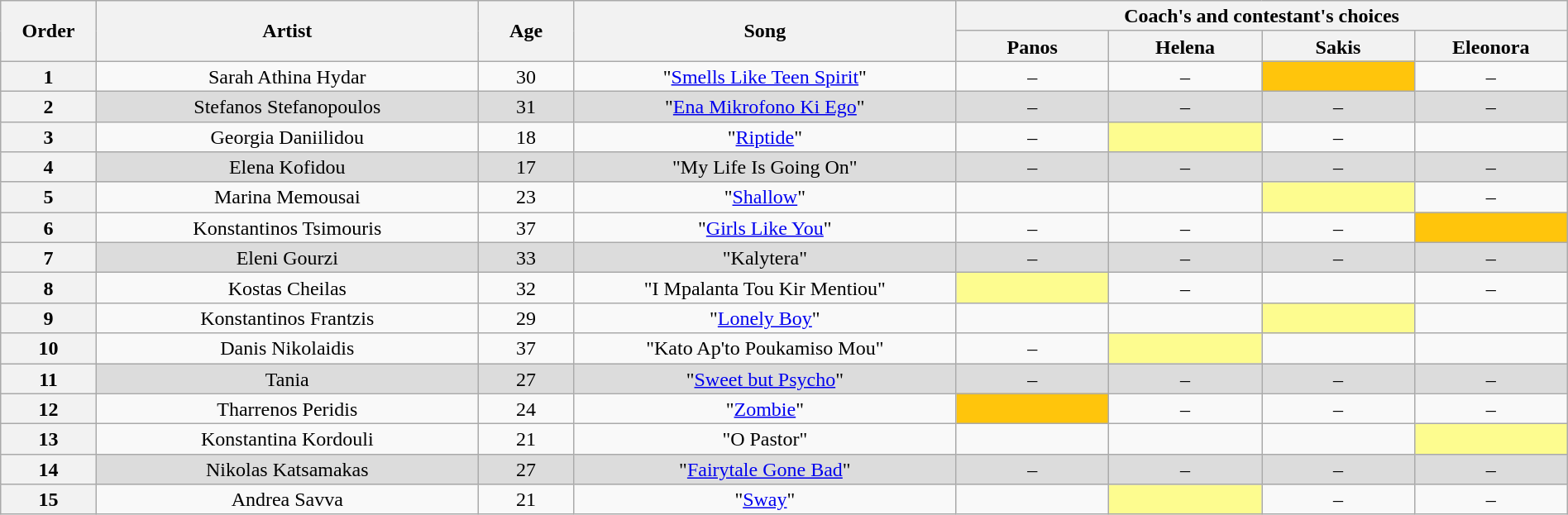<table class="wikitable" style="text-align:center; line-height:17px; width:100%;">
<tr>
<th scope="col" rowspan="2" width="05%">Order</th>
<th scope="col" rowspan="2" width="20%">Artist</th>
<th scope="col" rowspan="2" width="05%">Age</th>
<th scope="col" rowspan="2" width="20%">Song</th>
<th scope="col" colspan="4" width="32%">Coach's and contestant's choices</th>
</tr>
<tr>
<th width="08%">Panos</th>
<th width="08%">Helena</th>
<th width="08%">Sakis</th>
<th width="08%">Eleonora</th>
</tr>
<tr>
<th>1</th>
<td>Sarah Athina Hydar</td>
<td>30</td>
<td>"<a href='#'>Smells Like Teen Spirit</a>"</td>
<td>–</td>
<td>–</td>
<td style="background: #FFC50C;"></td>
<td>–</td>
</tr>
<tr style="background: #DCDCDC;" |>
<th>2</th>
<td>Stefanos Stefanopoulos</td>
<td>31</td>
<td>"<a href='#'>Ena Mikrofono Ki Ego</a>"</td>
<td>–</td>
<td>–</td>
<td>–</td>
<td>–</td>
</tr>
<tr>
<th>3</th>
<td>Georgia Daniilidou</td>
<td>18</td>
<td>"<a href='#'>Riptide</a>"</td>
<td>–</td>
<td style="background: #fdfc8f;"></td>
<td>–</td>
<td></td>
</tr>
<tr style="background: #DCDCDC;" |>
<th>4</th>
<td>Elena Kofidou</td>
<td>17</td>
<td>"My Life Is Going On"</td>
<td>–</td>
<td>–</td>
<td>–</td>
<td>–</td>
</tr>
<tr>
<th>5</th>
<td>Marina Memousai</td>
<td>23</td>
<td>"<a href='#'>Shallow</a>"</td>
<td></td>
<td></td>
<td style="background: #fdfc8f;"></td>
<td>–</td>
</tr>
<tr>
<th>6</th>
<td>Konstantinos Tsimouris</td>
<td>37</td>
<td>"<a href='#'>Girls Like You</a>"</td>
<td>–</td>
<td>–</td>
<td>–</td>
<td style="background: #FFC50C;"></td>
</tr>
<tr style="background: #DCDCDC;" |>
<th>7</th>
<td>Eleni Gourzi</td>
<td>33</td>
<td>"Kalytera"</td>
<td>–</td>
<td>–</td>
<td>–</td>
<td>–</td>
</tr>
<tr>
<th>8</th>
<td>Kostas Cheilas</td>
<td>32</td>
<td>"I Mpalanta Tou Kir Mentiou"</td>
<td style="background: #fdfc8f;"></td>
<td>–</td>
<td></td>
<td>–</td>
</tr>
<tr>
<th>9</th>
<td>Konstantinos Frantzis</td>
<td>29</td>
<td>"<a href='#'>Lonely Boy</a>"</td>
<td></td>
<td></td>
<td style="background: #fdfc8f;"></td>
<td></td>
</tr>
<tr>
<th>10</th>
<td>Danis Nikolaidis</td>
<td>37</td>
<td>"Kato Ap'to Poukamiso Mou"</td>
<td>–</td>
<td style="background: #fdfc8f;"></td>
<td></td>
<td></td>
</tr>
<tr style="background: #DCDCDC;" |>
<th>11</th>
<td>Tania</td>
<td>27</td>
<td>"<a href='#'>Sweet but Psycho</a>"</td>
<td>–</td>
<td>–</td>
<td>–</td>
<td>–</td>
</tr>
<tr>
<th>12</th>
<td>Tharrenos Peridis</td>
<td>24</td>
<td>"<a href='#'>Zombie</a>"</td>
<td style="background: #FFC50C;"></td>
<td>–</td>
<td>–</td>
<td>–</td>
</tr>
<tr>
<th>13</th>
<td>Konstantina Kordouli</td>
<td>21</td>
<td>"O Pastor"</td>
<td></td>
<td></td>
<td></td>
<td style="background: #fdfc8f;"></td>
</tr>
<tr style="background: #DCDCDC;" |>
<th>14</th>
<td>Nikolas Katsamakas</td>
<td>27</td>
<td>"<a href='#'>Fairytale Gone Bad</a>"</td>
<td>–</td>
<td>–</td>
<td>–</td>
<td>–</td>
</tr>
<tr>
<th>15</th>
<td>Andrea Savva</td>
<td>21</td>
<td>"<a href='#'>Sway</a>"</td>
<td></td>
<td style="background: #fdfc8f;"></td>
<td>–</td>
<td>–</td>
</tr>
</table>
